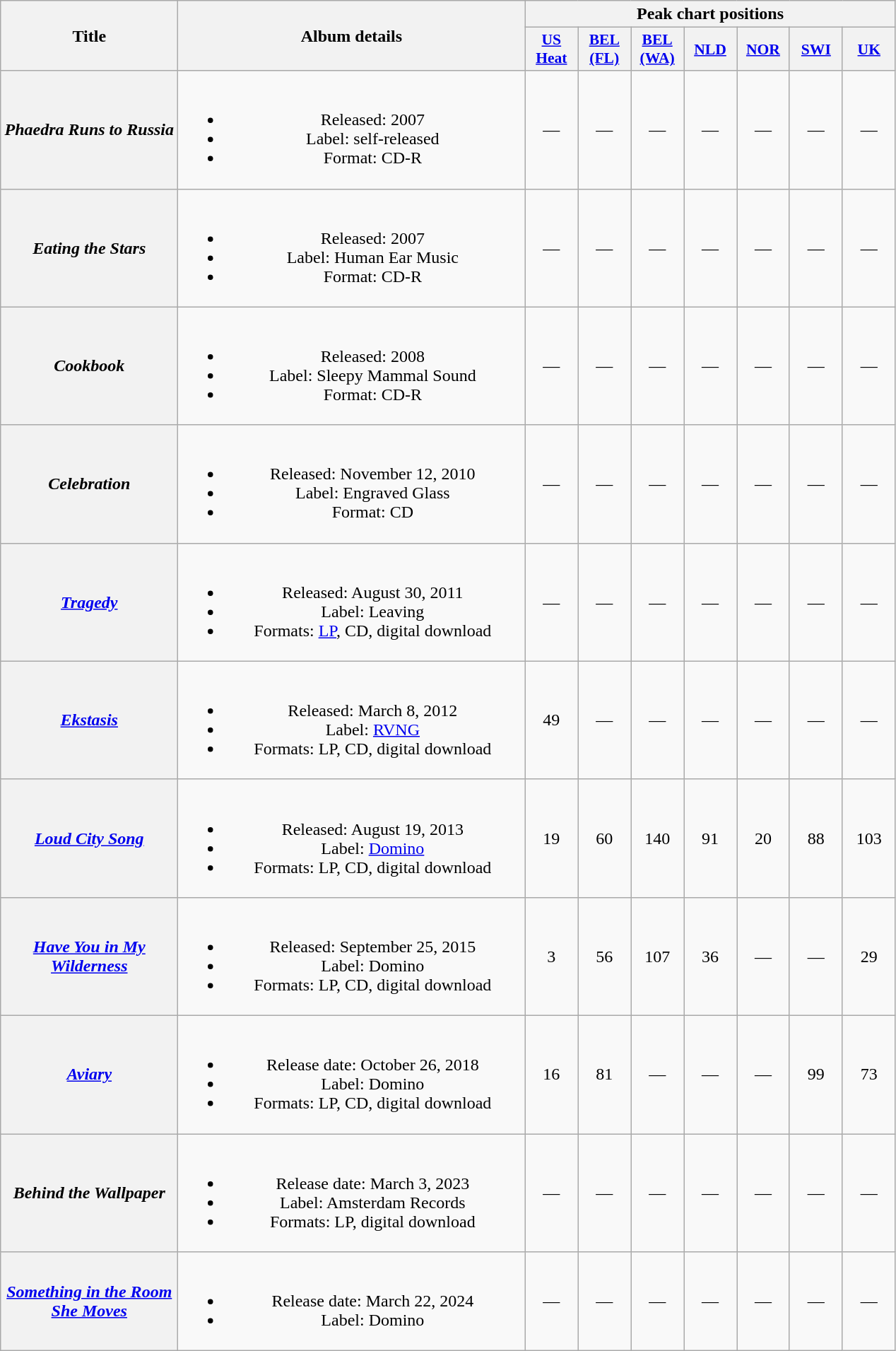<table class="wikitable plainrowheaders" style="text-align:center;">
<tr>
<th scope="col" rowspan="2" style="width:10em;">Title</th>
<th scope="col" rowspan="2" style="width:20em;">Album details</th>
<th scope="col" colspan="10">Peak chart positions</th>
</tr>
<tr>
<th scope="col" style="width:3em;font-size:90%;"><a href='#'>US Heat</a></th>
<th scope="col" style="width:3em;font-size:90%;"><a href='#'>BEL<br>(FL)</a><br></th>
<th scope="col" style="width:3em;font-size:90%;"><a href='#'>BEL<br>(WA)</a></th>
<th scope="col" style="width:3em;font-size:90%;"><a href='#'>NLD</a></th>
<th scope="col" style="width:3em;font-size:90%;"><a href='#'>NOR</a><br></th>
<th scope="col" style="width:3em;font-size:90%;"><a href='#'>SWI</a><br></th>
<th scope="col" style="width:3em;font-size:90%;"><a href='#'>UK</a><br></th>
</tr>
<tr>
<th scope="row"><em>Phaedra Runs to Russia</em></th>
<td><br><ul><li>Released: 2007</li><li>Label: self-released</li><li>Format: CD-R</li></ul></td>
<td>—</td>
<td>—</td>
<td>—</td>
<td>—</td>
<td>—</td>
<td>—</td>
<td>—</td>
</tr>
<tr>
<th scope="row"><em>Eating the Stars</em></th>
<td><br><ul><li>Released: 2007</li><li>Label: Human Ear Music</li><li>Format: CD-R</li></ul></td>
<td>—</td>
<td>—</td>
<td>—</td>
<td>—</td>
<td>—</td>
<td>—</td>
<td>—</td>
</tr>
<tr>
<th scope="row"><em>Cookbook</em></th>
<td><br><ul><li>Released: 2008</li><li>Label: Sleepy Mammal Sound</li><li>Format: CD-R</li></ul></td>
<td>—</td>
<td>—</td>
<td>—</td>
<td>—</td>
<td>—</td>
<td>—</td>
<td>—</td>
</tr>
<tr>
<th scope="row"><em>Celebration</em></th>
<td><br><ul><li>Released: November 12, 2010</li><li>Label: Engraved Glass</li><li>Format: CD</li></ul></td>
<td>—</td>
<td>—</td>
<td>—</td>
<td>—</td>
<td>—</td>
<td>—</td>
<td>—</td>
</tr>
<tr>
<th scope="row"><em><a href='#'>Tragedy</a></em></th>
<td><br><ul><li>Released: August 30, 2011</li><li>Label: Leaving</li><li>Formats: <a href='#'>LP</a>, CD, digital download</li></ul></td>
<td>—</td>
<td>—</td>
<td>—</td>
<td>—</td>
<td>—</td>
<td>—</td>
<td>—</td>
</tr>
<tr>
<th scope="row"><em><a href='#'>Ekstasis</a></em></th>
<td><br><ul><li>Released: March 8, 2012</li><li>Label: <a href='#'>RVNG</a></li><li>Formats: LP, CD, digital download</li></ul></td>
<td>49</td>
<td>—</td>
<td>—</td>
<td>—</td>
<td>—</td>
<td>—</td>
<td>—</td>
</tr>
<tr>
<th scope="row"><em><a href='#'>Loud City Song</a></em></th>
<td><br><ul><li>Released: August 19, 2013</li><li>Label: <a href='#'>Domino</a></li><li>Formats: LP, CD, digital download</li></ul></td>
<td>19</td>
<td>60</td>
<td>140</td>
<td>91</td>
<td>20</td>
<td>88</td>
<td>103</td>
</tr>
<tr>
<th scope="row"><em><a href='#'>Have You in My Wilderness</a></em></th>
<td><br><ul><li>Released: September 25, 2015</li><li>Label: Domino</li><li>Formats: LP, CD, digital download</li></ul></td>
<td>3</td>
<td>56</td>
<td>107</td>
<td>36</td>
<td>—</td>
<td>—</td>
<td>29</td>
</tr>
<tr>
<th scope="row"><em><a href='#'>Aviary</a></em></th>
<td><br><ul><li>Release date: October 26, 2018</li><li>Label: Domino</li><li>Formats: LP, CD, digital download</li></ul></td>
<td>16</td>
<td>81</td>
<td>—</td>
<td>—</td>
<td>—</td>
<td>99</td>
<td>73</td>
</tr>
<tr>
<th scope="row"><em>Behind the Wallpaper</em><br></th>
<td><br><ul><li>Release date: March 3, 2023</li><li>Label: Amsterdam Records</li><li>Formats: LP, digital download</li></ul></td>
<td>—</td>
<td>—</td>
<td>—</td>
<td>—</td>
<td>—</td>
<td>—</td>
<td>—</td>
</tr>
<tr>
<th scope="row"><em><a href='#'>Something in the Room She Moves</a></em></th>
<td><br><ul><li>Release date: March 22, 2024</li><li>Label: Domino</li></ul></td>
<td>—</td>
<td>—</td>
<td>—</td>
<td>—</td>
<td>—</td>
<td>—</td>
<td>—</td>
</tr>
</table>
